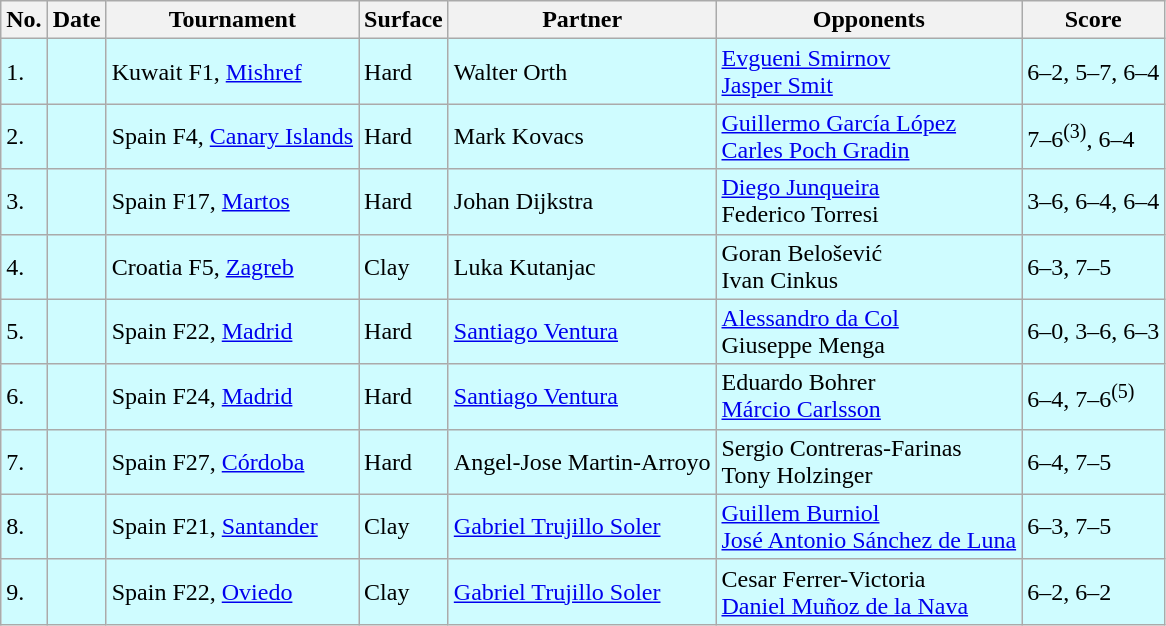<table class="sortable wikitable">
<tr>
<th>No.</th>
<th>Date</th>
<th>Tournament</th>
<th>Surface</th>
<th>Partner</th>
<th>Opponents</th>
<th class="unsortable">Score</th>
</tr>
<tr style="background:#cffcff;">
<td>1.</td>
<td></td>
<td>Kuwait F1, <a href='#'>Mishref</a></td>
<td>Hard</td>
<td> Walter Orth</td>
<td> <a href='#'>Evgueni Smirnov</a> <br>  <a href='#'>Jasper Smit</a></td>
<td>6–2, 5–7, 6–4</td>
</tr>
<tr style="background:#cffcff;">
<td>2.</td>
<td></td>
<td>Spain F4, <a href='#'>Canary Islands</a></td>
<td>Hard</td>
<td> Mark Kovacs</td>
<td> <a href='#'>Guillermo García López</a> <br>  <a href='#'>Carles Poch Gradin</a></td>
<td>7–6<sup>(3)</sup>, 6–4</td>
</tr>
<tr style="background:#cffcff;">
<td>3.</td>
<td></td>
<td>Spain F17, <a href='#'>Martos</a></td>
<td>Hard</td>
<td> Johan Dijkstra</td>
<td> <a href='#'>Diego Junqueira</a> <br>  Federico Torresi</td>
<td>3–6, 6–4, 6–4</td>
</tr>
<tr style="background:#cffcff;">
<td>4.</td>
<td></td>
<td>Croatia F5, <a href='#'>Zagreb</a></td>
<td>Clay</td>
<td> Luka Kutanjac</td>
<td> Goran Belošević <br>  Ivan Cinkus</td>
<td>6–3, 7–5</td>
</tr>
<tr style="background:#cffcff;">
<td>5.</td>
<td></td>
<td>Spain F22, <a href='#'>Madrid</a></td>
<td>Hard</td>
<td> <a href='#'>Santiago Ventura</a></td>
<td> <a href='#'>Alessandro da Col</a> <br>  Giuseppe Menga</td>
<td>6–0, 3–6, 6–3</td>
</tr>
<tr style="background:#cffcff;">
<td>6.</td>
<td></td>
<td>Spain F24, <a href='#'>Madrid</a></td>
<td>Hard</td>
<td> <a href='#'>Santiago Ventura</a></td>
<td> Eduardo Bohrer <br>  <a href='#'>Márcio Carlsson</a></td>
<td>6–4, 7–6<sup>(5)</sup></td>
</tr>
<tr style="background:#cffcff;">
<td>7.</td>
<td></td>
<td>Spain F27, <a href='#'>Córdoba</a></td>
<td>Hard</td>
<td> Angel-Jose Martin-Arroyo</td>
<td> Sergio Contreras-Farinas <br>  Tony Holzinger</td>
<td>6–4, 7–5</td>
</tr>
<tr style="background:#cffcff;">
<td>8.</td>
<td></td>
<td>Spain F21, <a href='#'>Santander</a></td>
<td>Clay</td>
<td> <a href='#'>Gabriel Trujillo Soler</a></td>
<td> <a href='#'>Guillem Burniol</a> <br>  <a href='#'>José Antonio Sánchez de Luna</a></td>
<td>6–3, 7–5</td>
</tr>
<tr style="background:#cffcff;">
<td>9.</td>
<td></td>
<td>Spain F22, <a href='#'>Oviedo</a></td>
<td>Clay</td>
<td> <a href='#'>Gabriel Trujillo Soler</a></td>
<td> Cesar Ferrer-Victoria <br>  <a href='#'>Daniel Muñoz de la Nava</a></td>
<td>6–2, 6–2</td>
</tr>
</table>
